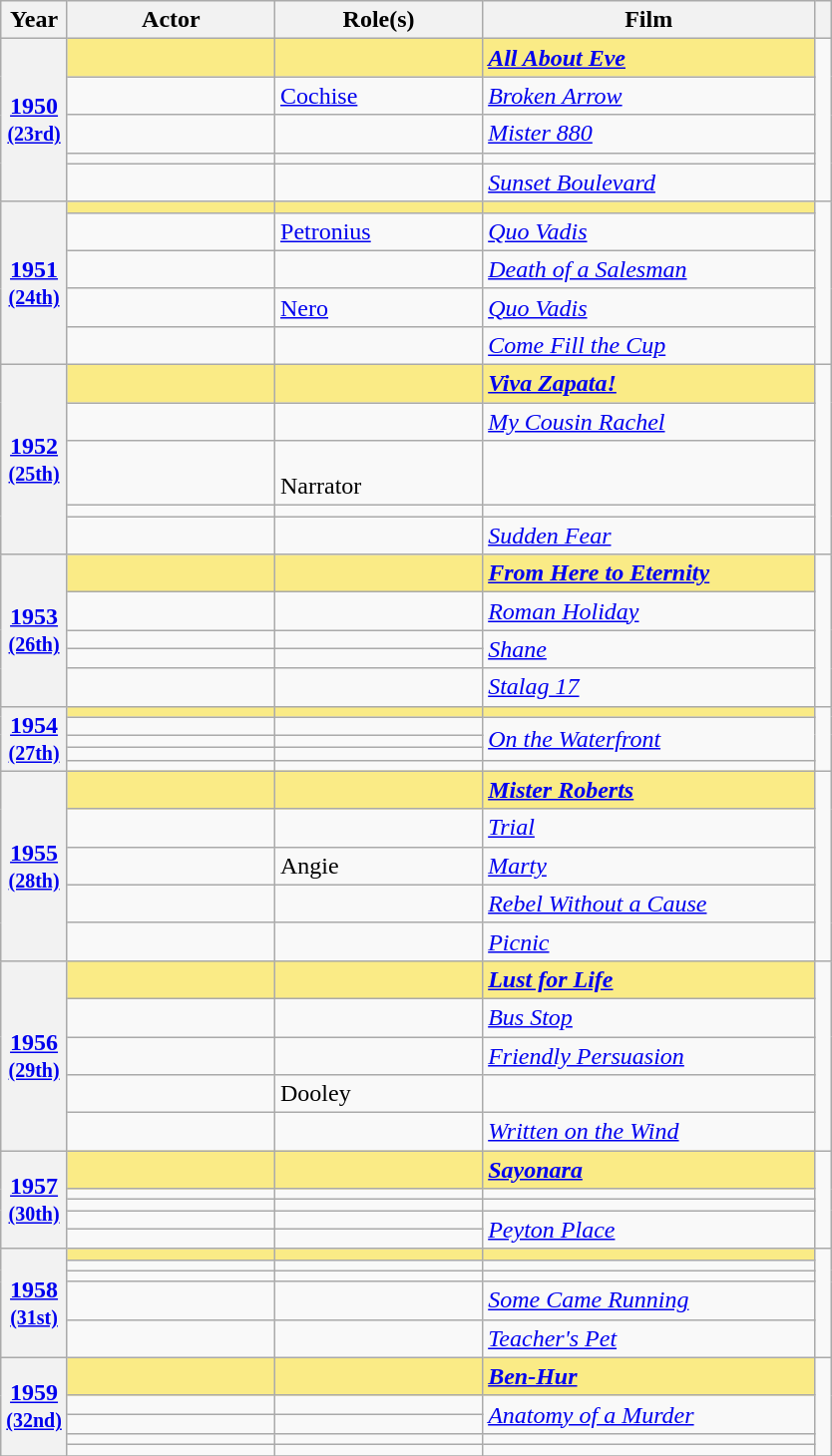<table class="wikitable sortable" style="text-align:left;">
<tr>
<th scope="col" style="width:8%;">Year</th>
<th scope="col" style="width:25%;">Actor</th>
<th scope="col" style="width:25%;">Role(s)</th>
<th scope="col" style="width:40%;">Film</th>
<th scope="col" style="width:2%;" class="unsortable"></th>
</tr>
<tr>
<th scope="row" rowspan=5 style="text-align:center"><a href='#'>1950</a><br><small><a href='#'>(23rd)</a> </small></th>
<td style="background:#FAEB86"><strong> </strong></td>
<td style="background:#FAEB86"><strong></strong></td>
<td style="background:#FAEB86"><strong><em><a href='#'>All About Eve</a></em></strong></td>
<td rowspan=5></td>
</tr>
<tr>
<td></td>
<td><a href='#'>Cochise</a></td>
<td><em><a href='#'>Broken Arrow</a></em></td>
</tr>
<tr>
<td></td>
<td></td>
<td><em><a href='#'>Mister 880</a></em></td>
</tr>
<tr>
<td></td>
<td></td>
<td><em></em></td>
</tr>
<tr>
<td></td>
<td></td>
<td><em><a href='#'>Sunset Boulevard</a></em></td>
</tr>
<tr>
<th scope="row" rowspan=5 style="text-align:center"><a href='#'>1951</a> <br><small><a href='#'>(24th)</a> </small></th>
<td style="background:#FAEB86"><strong> </strong></td>
<td style="background:#FAEB86"><strong></strong></td>
<td style="background:#FAEB86"><strong><em></em></strong></td>
<td rowspan=5></td>
</tr>
<tr>
<td></td>
<td><a href='#'>Petronius</a></td>
<td><em><a href='#'>Quo Vadis</a></em></td>
</tr>
<tr>
<td></td>
<td></td>
<td><em><a href='#'>Death of a Salesman</a></em></td>
</tr>
<tr>
<td></td>
<td><a href='#'>Nero</a></td>
<td><em><a href='#'>Quo Vadis</a></em></td>
</tr>
<tr>
<td></td>
<td></td>
<td><em><a href='#'>Come Fill the Cup</a></em></td>
</tr>
<tr>
<th scope="row" rowspan=5 style="text-align:center"><a href='#'>1952</a> <br><small><a href='#'>(25th)</a> </small></th>
<td style="background:#FAEB86"><strong> </strong></td>
<td style="background:#FAEB86"><strong></strong></td>
<td style="background:#FAEB86"><strong><em><a href='#'>Viva Zapata!</a></em></strong></td>
<td rowspan=5></td>
</tr>
<tr>
<td></td>
<td></td>
<td><em><a href='#'>My Cousin Rachel</a></em></td>
</tr>
<tr>
<td></td>
<td> <br> Narrator</td>
<td><em></em></td>
</tr>
<tr>
<td></td>
<td></td>
<td><em></em></td>
</tr>
<tr>
<td></td>
<td></td>
<td><em><a href='#'>Sudden Fear</a></em></td>
</tr>
<tr>
<th scope="row" rowspan=5 style="text-align:center"><a href='#'>1953</a> <br><small><a href='#'>(26th)</a> </small></th>
<td style="background:#FAEB86"><strong> </strong></td>
<td style="background:#FAEB86"><strong></strong></td>
<td style="background:#FAEB86"><strong><em><a href='#'>From Here to Eternity</a></em></strong></td>
<td rowspan=5></td>
</tr>
<tr>
<td></td>
<td></td>
<td><em><a href='#'>Roman Holiday</a></em></td>
</tr>
<tr>
<td></td>
<td></td>
<td rowspan="2"><em><a href='#'>Shane</a></em></td>
</tr>
<tr>
<td></td>
<td></td>
</tr>
<tr>
<td></td>
<td></td>
<td><em><a href='#'>Stalag 17</a></em></td>
</tr>
<tr>
<th scope="row" rowspan=5 style="text-align:center"><a href='#'>1954</a> <br><small><a href='#'>(27th)</a> </small></th>
<td style="background:#FAEB86"><strong> </strong></td>
<td style="background:#FAEB86"><strong></strong></td>
<td style="background:#FAEB86"><strong><em></em></strong></td>
<td rowspan=5></td>
</tr>
<tr>
<td></td>
<td></td>
<td rowspan=3><em><a href='#'>On the Waterfront</a></em></td>
</tr>
<tr>
<td></td>
<td></td>
</tr>
<tr>
<td></td>
<td></td>
</tr>
<tr>
<td></td>
<td></td>
<td><em></em></td>
</tr>
<tr>
<th scope="row" rowspan=5 style="text-align:center"><a href='#'>1955</a> <br><small><a href='#'>(28th)</a> </small></th>
<td style="background:#FAEB86"><strong> </strong></td>
<td style="background:#FAEB86"><strong></strong></td>
<td style="background:#FAEB86"><strong><em><a href='#'>Mister Roberts</a></em></strong></td>
<td rowspan=5></td>
</tr>
<tr>
<td></td>
<td></td>
<td><em><a href='#'>Trial</a></em></td>
</tr>
<tr>
<td></td>
<td>Angie</td>
<td><em><a href='#'>Marty</a></em></td>
</tr>
<tr>
<td></td>
<td></td>
<td><em><a href='#'>Rebel Without a Cause</a></em></td>
</tr>
<tr>
<td></td>
<td></td>
<td><em><a href='#'>Picnic</a></em></td>
</tr>
<tr>
<th scope="row" rowspan=5 style="text-align:center"><a href='#'>1956</a> <br><small><a href='#'>(29th)</a> </small></th>
<td style="background:#FAEB86"><strong> </strong></td>
<td style="background:#FAEB86"><strong></strong></td>
<td style="background:#FAEB86"><strong><em><a href='#'>Lust for Life</a></em></strong></td>
<td rowspan=5></td>
</tr>
<tr>
<td></td>
<td></td>
<td><em><a href='#'>Bus Stop</a></em></td>
</tr>
<tr>
<td></td>
<td></td>
<td><em><a href='#'>Friendly Persuasion</a></em></td>
</tr>
<tr>
<td></td>
<td>Dooley</td>
<td><em></em></td>
</tr>
<tr>
<td></td>
<td></td>
<td><em><a href='#'>Written on the Wind</a></em></td>
</tr>
<tr>
<th scope="row" rowspan=5 style="text-align:center"><a href='#'>1957</a> <br><small><a href='#'>(30th)</a> </small></th>
<td style="background:#FAEB86"><strong> </strong></td>
<td style="background:#FAEB86"><strong></strong></td>
<td style="background:#FAEB86"><strong><em><a href='#'>Sayonara</a></em></strong></td>
<td rowspan=5></td>
</tr>
<tr>
<td></td>
<td></td>
<td><em></em></td>
</tr>
<tr>
<td></td>
<td></td>
<td><em></em></td>
</tr>
<tr>
<td></td>
<td></td>
<td rowspan="2"><em><a href='#'>Peyton Place</a></em></td>
</tr>
<tr>
<td></td>
<td></td>
</tr>
<tr>
<th scope="row" rowspan=5 style="text-align:center"><a href='#'>1958</a> <br><small><a href='#'>(31st)</a> </small></th>
<td style="background:#FAEB86"><strong> </strong></td>
<td style="background:#FAEB86"><strong></strong></td>
<td style="background:#FAEB86"><strong><em></em></strong></td>
<td rowspan=5></td>
</tr>
<tr>
<td></td>
<td></td>
<td><em></em></td>
</tr>
<tr>
<td></td>
<td></td>
<td><em></em></td>
</tr>
<tr>
<td></td>
<td></td>
<td><em><a href='#'>Some Came Running</a></em></td>
</tr>
<tr>
<td></td>
<td></td>
<td><em><a href='#'>Teacher's Pet</a></em></td>
</tr>
<tr>
<th scope="row" rowspan=5 style="text-align:center"><a href='#'>1959</a> <br><small><a href='#'>(32nd)</a> </small></th>
<td style="background:#FAEB86"><strong> </strong></td>
<td style="background:#FAEB86"><strong></strong></td>
<td style="background:#FAEB86"><strong><em><a href='#'>Ben-Hur</a></em></strong></td>
<td rowspan=5></td>
</tr>
<tr>
<td></td>
<td></td>
<td rowspan=2><em><a href='#'>Anatomy of a Murder</a></em></td>
</tr>
<tr>
<td></td>
<td></td>
</tr>
<tr>
<td></td>
<td></td>
<td><em></em></td>
</tr>
<tr>
<td></td>
<td></td>
<td><em></em></td>
</tr>
<tr>
</tr>
</table>
